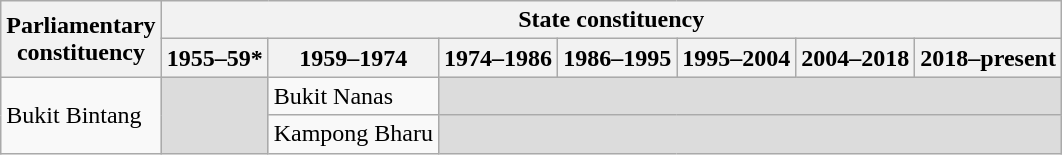<table class="wikitable">
<tr>
<th rowspan="2">Parliamentary<br>constituency</th>
<th colspan="7">State constituency</th>
</tr>
<tr>
<th>1955–59*</th>
<th>1959–1974</th>
<th>1974–1986</th>
<th>1986–1995</th>
<th>1995–2004</th>
<th>2004–2018</th>
<th>2018–present</th>
</tr>
<tr>
<td rowspan="2">Bukit Bintang</td>
<td rowspan="2" bgcolor="dcdcdc"></td>
<td>Bukit Nanas</td>
<td colspan="5" bgcolor="dcdcdc"></td>
</tr>
<tr>
<td>Kampong Bharu</td>
<td colspan="5" bgcolor="dcdcdc"></td>
</tr>
</table>
